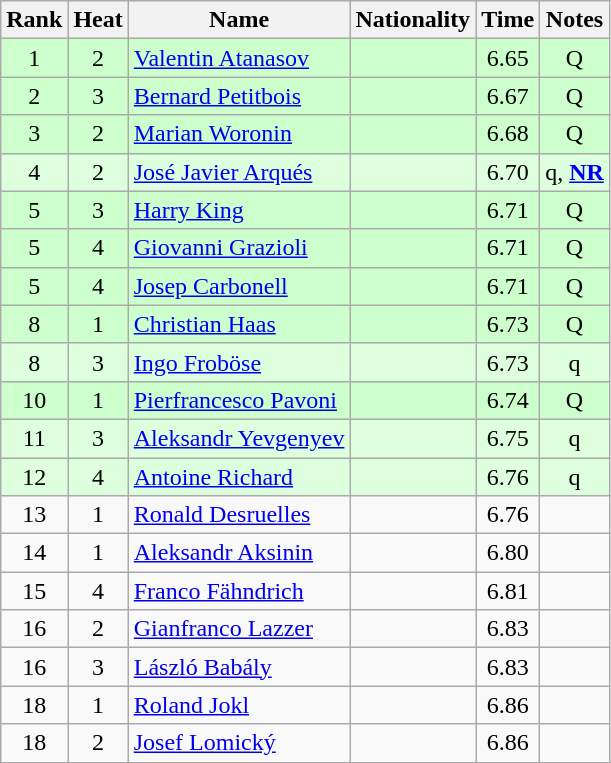<table class="wikitable sortable" style="text-align:center">
<tr>
<th>Rank</th>
<th>Heat</th>
<th>Name</th>
<th>Nationality</th>
<th>Time</th>
<th>Notes</th>
</tr>
<tr bgcolor=ccffcc>
<td>1</td>
<td>2</td>
<td align="left"><a href='#'>Valentin Atanasov</a></td>
<td align=left></td>
<td>6.65</td>
<td>Q</td>
</tr>
<tr bgcolor=ccffcc>
<td>2</td>
<td>3</td>
<td align="left"><a href='#'>Bernard Petitbois</a></td>
<td align=left></td>
<td>6.67</td>
<td>Q</td>
</tr>
<tr bgcolor=ccffcc>
<td>3</td>
<td>2</td>
<td align="left"><a href='#'>Marian Woronin</a></td>
<td align=left></td>
<td>6.68</td>
<td>Q</td>
</tr>
<tr bgcolor=ddffdd>
<td>4</td>
<td>2</td>
<td align="left"><a href='#'>José Javier Arqués</a></td>
<td align=left></td>
<td>6.70</td>
<td>q, <strong><a href='#'>NR</a></strong></td>
</tr>
<tr bgcolor=ccffcc>
<td>5</td>
<td>3</td>
<td align="left"><a href='#'>Harry King</a></td>
<td align=left></td>
<td>6.71</td>
<td>Q</td>
</tr>
<tr bgcolor=ccffcc>
<td>5</td>
<td>4</td>
<td align="left"><a href='#'>Giovanni Grazioli</a></td>
<td align=left></td>
<td>6.71</td>
<td>Q</td>
</tr>
<tr bgcolor=ccffcc>
<td>5</td>
<td>4</td>
<td align="left"><a href='#'>Josep Carbonell</a></td>
<td align=left></td>
<td>6.71</td>
<td>Q</td>
</tr>
<tr bgcolor=ccffcc>
<td>8</td>
<td>1</td>
<td align="left"><a href='#'>Christian Haas</a></td>
<td align=left></td>
<td>6.73</td>
<td>Q</td>
</tr>
<tr bgcolor=ddffdd>
<td>8</td>
<td>3</td>
<td align="left"><a href='#'>Ingo Froböse</a></td>
<td align=left></td>
<td>6.73</td>
<td>q</td>
</tr>
<tr bgcolor=ccffcc>
<td>10</td>
<td>1</td>
<td align="left"><a href='#'>Pierfrancesco Pavoni</a></td>
<td align=left></td>
<td>6.74</td>
<td>Q</td>
</tr>
<tr bgcolor=ddffdd>
<td>11</td>
<td>3</td>
<td align="left"><a href='#'>Aleksandr Yevgenyev</a></td>
<td align=left></td>
<td>6.75</td>
<td>q</td>
</tr>
<tr bgcolor=ddffdd>
<td>12</td>
<td>4</td>
<td align="left"><a href='#'>Antoine Richard</a></td>
<td align=left></td>
<td>6.76</td>
<td>q</td>
</tr>
<tr>
<td>13</td>
<td>1</td>
<td align="left"><a href='#'>Ronald Desruelles</a></td>
<td align=left></td>
<td>6.76</td>
<td></td>
</tr>
<tr>
<td>14</td>
<td>1</td>
<td align="left"><a href='#'>Aleksandr Aksinin</a></td>
<td align=left></td>
<td>6.80</td>
<td></td>
</tr>
<tr>
<td>15</td>
<td>4</td>
<td align="left"><a href='#'>Franco Fähndrich</a></td>
<td align=left></td>
<td>6.81</td>
<td></td>
</tr>
<tr>
<td>16</td>
<td>2</td>
<td align="left"><a href='#'>Gianfranco Lazzer</a></td>
<td align=left></td>
<td>6.83</td>
<td></td>
</tr>
<tr>
<td>16</td>
<td>3</td>
<td align="left"><a href='#'>László Babály</a></td>
<td align=left></td>
<td>6.83</td>
<td></td>
</tr>
<tr>
<td>18</td>
<td>1</td>
<td align="left"><a href='#'>Roland Jokl</a></td>
<td align=left></td>
<td>6.86</td>
<td></td>
</tr>
<tr>
<td>18</td>
<td>2</td>
<td align="left"><a href='#'>Josef Lomický</a></td>
<td align=left></td>
<td>6.86</td>
<td></td>
</tr>
</table>
